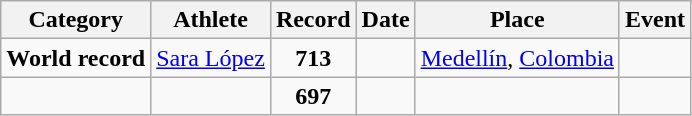<table class="wikitable" style="text-align:center">
<tr>
<th>Category</th>
<th>Athlete</th>
<th>Record</th>
<th>Date</th>
<th>Place</th>
<th>Event</th>
</tr>
<tr>
<td><strong>World record</strong></td>
<td align="left"> <a href='#'>Sara López</a></td>
<td><strong>713</strong></td>
<td></td>
<td><a href='#'>Medellín</a>, <a href='#'>Colombia</a></td>
<td></td>
</tr>
<tr>
<td><strong></strong></td>
<td align="left"></td>
<td><strong>697</strong></td>
<td></td>
<td></td>
<td></td>
</tr>
</table>
